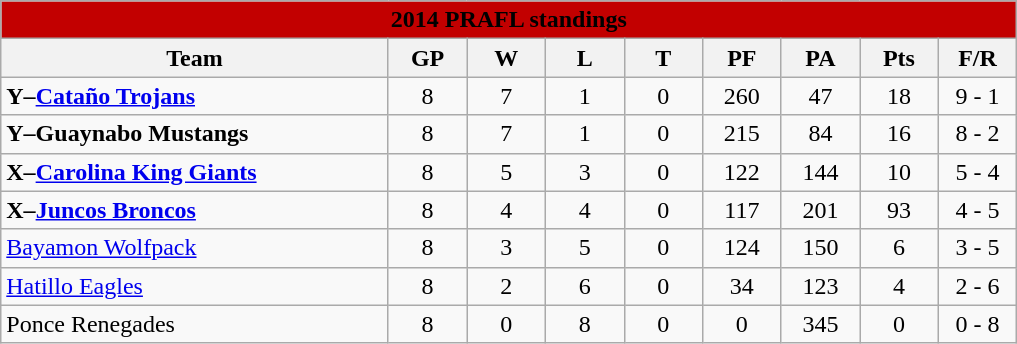<table class="wikitable">
<tr>
<th colspan="9" style="background-color: #c20000;">2014 PRAFL standings</th>
</tr>
<tr>
<th width=251>Team</th>
<th width=45>GP</th>
<th width=45>W</th>
<th width=45>L</th>
<th width=45>T</th>
<th width=45>PF</th>
<th width=45>PA</th>
<th width=45>Pts</th>
<th width=45>F/R</th>
</tr>
<tr style="text-align:center;">
<td style="text-align:left;"><strong>Y–<a href='#'>Cataño Trojans</a></strong></td>
<td>8</td>
<td>7</td>
<td>1</td>
<td>0</td>
<td>260</td>
<td>47</td>
<td>18</td>
<td>9 - 1</td>
</tr>
<tr style="text-align:center;">
<td style="text-align:left;"><strong>Y–Guaynabo Mustangs</strong></td>
<td>8</td>
<td>7</td>
<td>1</td>
<td>0</td>
<td>215</td>
<td>84</td>
<td>16</td>
<td>8 - 2</td>
</tr>
<tr style="text-align:center;">
<td style="text-align:left;"><strong>X–<a href='#'>Carolina King Giants</a></strong></td>
<td>8</td>
<td>5</td>
<td>3</td>
<td>0</td>
<td>122</td>
<td>144</td>
<td>10</td>
<td>5 - 4</td>
</tr>
<tr style="text-align:center;">
<td style="text-align:left;"><strong>X–<a href='#'>Juncos Broncos</a></strong></td>
<td>8</td>
<td>4</td>
<td>4</td>
<td>0</td>
<td>117</td>
<td>201</td>
<td>93</td>
<td>4 - 5</td>
</tr>
<tr style="text-align:center;">
<td style="text-align:left;"><a href='#'>Bayamon Wolfpack</a></td>
<td>8</td>
<td>3</td>
<td>5</td>
<td>0</td>
<td>124</td>
<td>150</td>
<td>6</td>
<td>3 - 5</td>
</tr>
<tr style="text-align:center;">
<td style="text-align:left;"><a href='#'>Hatillo Eagles</a></td>
<td>8</td>
<td>2</td>
<td>6</td>
<td>0</td>
<td>34</td>
<td>123</td>
<td>4</td>
<td>2 - 6</td>
</tr>
<tr style="text-align:center;">
<td style="text-align:left;">Ponce Renegades</td>
<td>8</td>
<td>0</td>
<td>8</td>
<td>0</td>
<td>0</td>
<td>345</td>
<td>0</td>
<td>0 - 8</td>
</tr>
</table>
